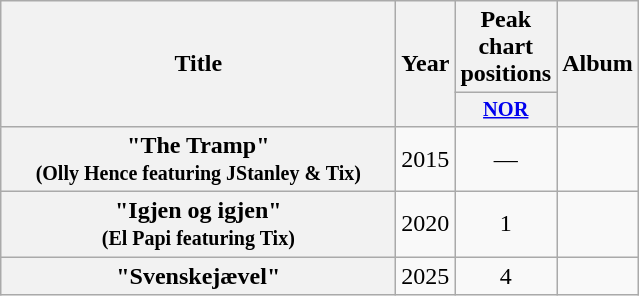<table class="wikitable plainrowheaders" style="text-align:center;">
<tr>
<th rowspan="2" scope="col" style="width:16em;">Title</th>
<th rowspan="2" scope="col" style="width:1em;">Year</th>
<th colspan="1" scope="col">Peak chart positions</th>
<th rowspan="2" scope="col">Album</th>
</tr>
<tr>
<th scope="col" style="width:3em;font-size:85%;"><a href='#'>NOR</a><br></th>
</tr>
<tr>
<th scope="row">"The Tramp"<br><small>(Olly Hence featuring JStanley & Tix)</small></th>
<td>2015</td>
<td>—</td>
<td></td>
</tr>
<tr>
<th scope="row">"Igjen og igjen"<br><small>(El Papi featuring Tix)</small></th>
<td>2020</td>
<td>1</td>
<td></td>
</tr>
<tr>
<th scope="row">"Svenskejævel"<br></th>
<td>2025</td>
<td>4<br></td>
<td></td>
</tr>
</table>
